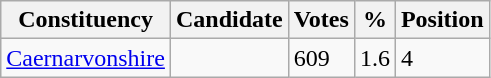<table class="wikitable sortable">
<tr>
<th>Constituency</th>
<th>Candidate</th>
<th>Votes</th>
<th>%</th>
<th>Position</th>
</tr>
<tr>
<td><a href='#'>Caernarvonshire</a></td>
<td></td>
<td>609</td>
<td>1.6</td>
<td>4</td>
</tr>
</table>
